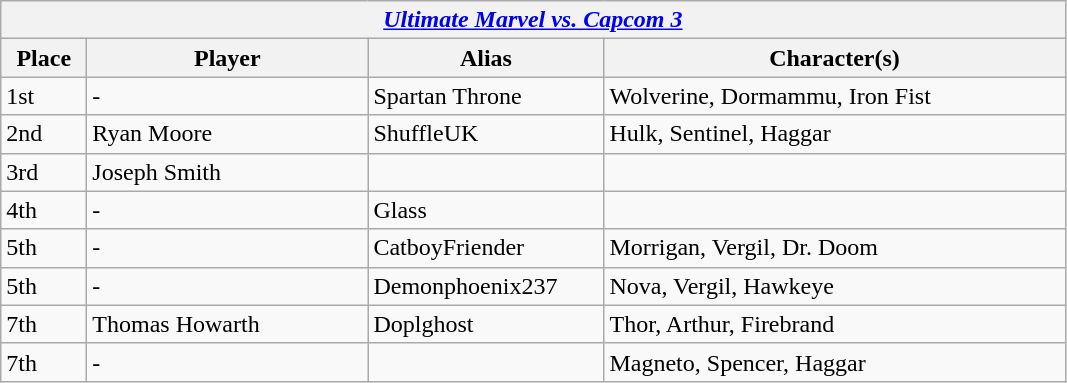<table class="wikitable">
<tr>
<th colspan="4"><strong><em><a href='#'>Ultimate Marvel vs. Capcom 3</a></em></strong> </th>
</tr>
<tr>
<th style="width:50px;">Place</th>
<th style="width:180px;">Player</th>
<th style="width:150px;">Alias</th>
<th style="width:300px;">Character(s)</th>
</tr>
<tr>
<td>1st</td>
<td> -</td>
<td>Spartan Throne</td>
<td>Wolverine, Dormammu, Iron Fist</td>
</tr>
<tr>
<td>2nd</td>
<td> Ryan Moore</td>
<td>ShuffleUK</td>
<td>Hulk, Sentinel, Haggar</td>
</tr>
<tr>
<td>3rd</td>
<td> Joseph Smith</td>
<td></td>
<td></td>
</tr>
<tr>
<td>4th</td>
<td> -</td>
<td>Glass</td>
<td></td>
</tr>
<tr>
<td>5th</td>
<td> -</td>
<td>CatboyFriender</td>
<td>Morrigan, Vergil, Dr. Doom</td>
</tr>
<tr>
<td>5th</td>
<td> -</td>
<td>Demonphoenix237</td>
<td>Nova, Vergil, Hawkeye</td>
</tr>
<tr>
<td>7th</td>
<td> Thomas Howarth</td>
<td>Doplghost</td>
<td>Thor, Arthur, Firebrand</td>
</tr>
<tr>
<td>7th</td>
<td> -</td>
<td></td>
<td>Magneto, Spencer, Haggar</td>
</tr>
</table>
